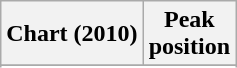<table class="wikitable sortable plainrowheaders" style="text-align:center;">
<tr>
<th>Chart (2010)</th>
<th>Peak<br>position</th>
</tr>
<tr>
</tr>
<tr>
</tr>
<tr>
</tr>
<tr>
</tr>
</table>
